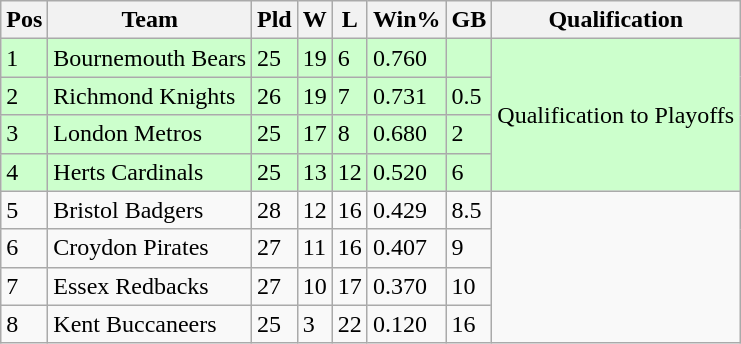<table class="wikitable">
<tr>
<th>Pos</th>
<th>Team</th>
<th>Pld</th>
<th>W</th>
<th>L</th>
<th>Win%</th>
<th>GB</th>
<th>Qualification</th>
</tr>
<tr style="background:#ccffcc;">
<td>1</td>
<td>Bournemouth Bears</td>
<td>25</td>
<td>19</td>
<td>6</td>
<td>0.760</td>
<td></td>
<td rowspan="4">Qualification to Playoffs</td>
</tr>
<tr style="background:#ccffcc;">
<td>2</td>
<td>Richmond Knights</td>
<td>26</td>
<td>19</td>
<td>7</td>
<td>0.731</td>
<td>0.5</td>
</tr>
<tr style="background:#ccffcc;">
<td>3</td>
<td>London Metros</td>
<td>25</td>
<td>17</td>
<td>8</td>
<td>0.680</td>
<td>2</td>
</tr>
<tr style="background:#ccffcc;">
<td>4</td>
<td>Herts Cardinals</td>
<td>25</td>
<td>13</td>
<td>12</td>
<td>0.520</td>
<td>6</td>
</tr>
<tr>
<td>5</td>
<td>Bristol Badgers</td>
<td>28</td>
<td>12</td>
<td>16</td>
<td>0.429</td>
<td>8.5</td>
<td rowspan="4"></td>
</tr>
<tr>
<td>6</td>
<td>Croydon Pirates</td>
<td>27</td>
<td>11</td>
<td>16</td>
<td>0.407</td>
<td>9</td>
</tr>
<tr>
<td>7</td>
<td>Essex Redbacks</td>
<td>27</td>
<td>10</td>
<td>17</td>
<td>0.370</td>
<td>10</td>
</tr>
<tr>
<td>8</td>
<td>Kent Buccaneers</td>
<td>25</td>
<td>3</td>
<td>22</td>
<td>0.120</td>
<td>16</td>
</tr>
</table>
